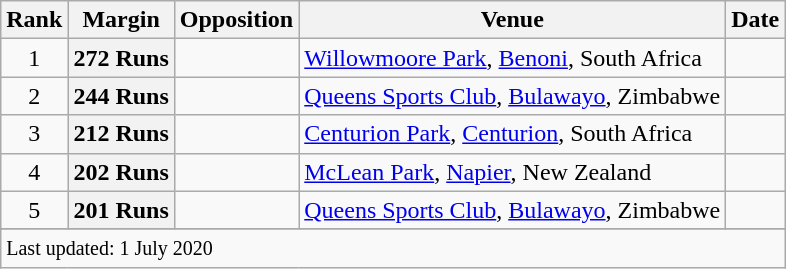<table class="wikitable plainrowheaders sortable">
<tr>
<th scope=col>Rank</th>
<th scope=col>Margin</th>
<th scope=col>Opposition</th>
<th scope=col>Venue</th>
<th scope=col>Date</th>
</tr>
<tr>
<td style="text-align:center">1</td>
<th scope=row style=text-align:center;>272 Runs</th>
<td></td>
<td><a href='#'>Willowmoore Park</a>, <a href='#'>Benoni</a>, South Africa</td>
<td></td>
</tr>
<tr>
<td style="text-align:center">2</td>
<th scope=row style=text-align:center;>244 Runs</th>
<td></td>
<td><a href='#'>Queens Sports Club</a>, <a href='#'>Bulawayo</a>, Zimbabwe</td>
<td></td>
</tr>
<tr>
<td style="text-align:center">3</td>
<th scope=row style=text-align:center;>212 Runs</th>
<td></td>
<td><a href='#'>Centurion Park</a>, <a href='#'>Centurion</a>, South Africa</td>
<td></td>
</tr>
<tr>
<td style="text-align:center">4</td>
<th scope=row style=text-align:center;>202 Runs</th>
<td></td>
<td><a href='#'>McLean Park</a>, <a href='#'>Napier</a>, New Zealand</td>
<td></td>
</tr>
<tr>
<td style="text-align:center">5</td>
<th scope=row style=text-align:center;>201 Runs</th>
<td></td>
<td><a href='#'>Queens Sports Club</a>, <a href='#'>Bulawayo</a>, Zimbabwe</td>
<td></td>
</tr>
<tr>
</tr>
<tr class=sortbottom>
<td colspan=5><small>Last updated: 1 July 2020</small></td>
</tr>
</table>
